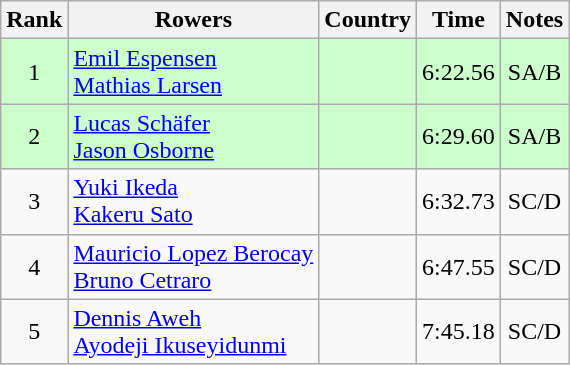<table class="wikitable" style="text-align:center">
<tr>
<th>Rank</th>
<th>Rowers</th>
<th>Country</th>
<th>Time</th>
<th>Notes</th>
</tr>
<tr bgcolor=ccffcc>
<td>1</td>
<td align="left"><a href='#'>Emil Espensen</a><br><a href='#'>Mathias Larsen</a></td>
<td align="left"></td>
<td>6:22.56</td>
<td>SA/B</td>
</tr>
<tr bgcolor=ccffcc>
<td>2</td>
<td align="left"><a href='#'>Lucas Schäfer</a><br><a href='#'>Jason Osborne</a></td>
<td align="left"></td>
<td>6:29.60</td>
<td>SA/B</td>
</tr>
<tr>
<td>3</td>
<td align="left"><a href='#'>Yuki Ikeda</a><br><a href='#'>Kakeru Sato</a></td>
<td align="left"></td>
<td>6:32.73</td>
<td>SC/D</td>
</tr>
<tr>
<td>4</td>
<td align="left"><a href='#'>Mauricio Lopez Berocay</a><br><a href='#'>Bruno Cetraro</a></td>
<td align="left"></td>
<td>6:47.55</td>
<td>SC/D</td>
</tr>
<tr>
<td>5</td>
<td align="left"><a href='#'>Dennis Aweh</a><br><a href='#'>Ayodeji Ikuseyidunmi</a></td>
<td align="left"></td>
<td>7:45.18</td>
<td>SC/D</td>
</tr>
</table>
